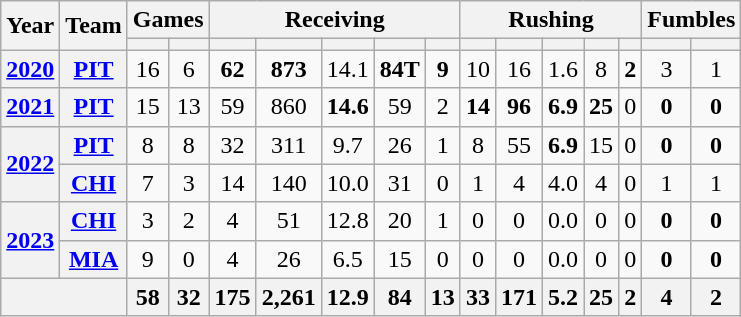<table class="wikitable" style="text-align:center;">
<tr>
<th rowspan="2">Year</th>
<th rowspan="2">Team</th>
<th colspan="2">Games</th>
<th colspan="5">Receiving</th>
<th colspan="5">Rushing</th>
<th colspan="2">Fumbles</th>
</tr>
<tr>
<th></th>
<th></th>
<th></th>
<th></th>
<th></th>
<th></th>
<th></th>
<th></th>
<th></th>
<th></th>
<th></th>
<th></th>
<th></th>
<th></th>
</tr>
<tr>
<th><a href='#'>2020</a></th>
<th><a href='#'>PIT</a></th>
<td>16</td>
<td>6</td>
<td><strong>62</strong></td>
<td><strong>873</strong></td>
<td>14.1</td>
<td><strong>84T</strong></td>
<td><strong>9</strong></td>
<td>10</td>
<td>16</td>
<td>1.6</td>
<td>8</td>
<td><strong>2</strong></td>
<td>3</td>
<td>1</td>
</tr>
<tr>
<th><a href='#'>2021</a></th>
<th><a href='#'>PIT</a></th>
<td>15</td>
<td>13</td>
<td>59</td>
<td>860</td>
<td><strong>14.6</strong></td>
<td>59</td>
<td>2</td>
<td><strong>14</strong></td>
<td><strong>96</strong></td>
<td><strong>6.9</strong></td>
<td><strong>25</strong></td>
<td>0</td>
<td><strong>0</strong></td>
<td><strong>0</strong></td>
</tr>
<tr>
<th rowspan="2"><a href='#'>2022</a></th>
<th><a href='#'>PIT</a></th>
<td>8</td>
<td>8</td>
<td>32</td>
<td>311</td>
<td>9.7</td>
<td>26</td>
<td>1</td>
<td>8</td>
<td>55</td>
<td><strong>6.9</strong></td>
<td>15</td>
<td>0</td>
<td><strong>0</strong></td>
<td><strong>0</strong></td>
</tr>
<tr>
<th><a href='#'>CHI</a></th>
<td>7</td>
<td>3</td>
<td>14</td>
<td>140</td>
<td>10.0</td>
<td>31</td>
<td>0</td>
<td>1</td>
<td>4</td>
<td>4.0</td>
<td>4</td>
<td>0</td>
<td>1</td>
<td>1</td>
</tr>
<tr>
<th rowspan="2"><a href='#'>2023</a></th>
<th><a href='#'>CHI</a></th>
<td>3</td>
<td>2</td>
<td>4</td>
<td>51</td>
<td>12.8</td>
<td>20</td>
<td>1</td>
<td>0</td>
<td>0</td>
<td>0.0</td>
<td>0</td>
<td>0</td>
<td><strong>0</strong></td>
<td><strong>0</strong></td>
</tr>
<tr>
<th><a href='#'>MIA</a></th>
<td>9</td>
<td>0</td>
<td>4</td>
<td>26</td>
<td>6.5</td>
<td>15</td>
<td>0</td>
<td>0</td>
<td>0</td>
<td>0.0</td>
<td>0</td>
<td>0</td>
<td><strong>0</strong></td>
<td><strong>0</strong></td>
</tr>
<tr>
<th colspan="2"></th>
<th>58</th>
<th>32</th>
<th>175</th>
<th>2,261</th>
<th>12.9</th>
<th>84</th>
<th>13</th>
<th>33</th>
<th>171</th>
<th>5.2</th>
<th>25</th>
<th>2</th>
<th>4</th>
<th>2</th>
</tr>
</table>
